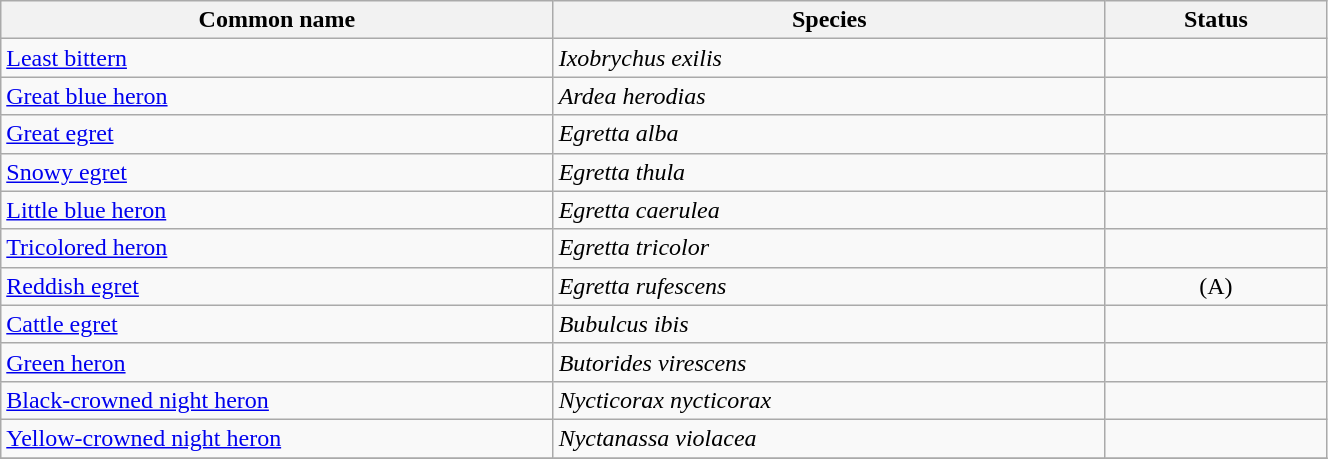<table width=70% class="wikitable">
<tr>
<th width=20%>Common name</th>
<th width=20%>Species</th>
<th width=8%>Status</th>
</tr>
<tr>
<td><a href='#'>Least bittern</a></td>
<td><em>Ixobrychus exilis</em></td>
<td align=center></td>
</tr>
<tr>
<td><a href='#'>Great blue heron</a></td>
<td><em>Ardea herodias</em></td>
<td align=center></td>
</tr>
<tr>
<td><a href='#'>Great egret</a></td>
<td><em>Egretta alba</em></td>
<td align=center></td>
</tr>
<tr>
<td><a href='#'>Snowy egret</a></td>
<td><em>Egretta thula</em></td>
<td align=center></td>
</tr>
<tr>
<td><a href='#'>Little blue heron</a></td>
<td><em>Egretta caerulea</em></td>
<td align=center></td>
</tr>
<tr>
<td><a href='#'>Tricolored heron</a></td>
<td><em>Egretta tricolor</em></td>
<td align=center></td>
</tr>
<tr>
<td><a href='#'>Reddish egret</a></td>
<td><em>Egretta rufescens</em></td>
<td align=center>(A)</td>
</tr>
<tr>
<td><a href='#'>Cattle egret</a></td>
<td><em>Bubulcus ibis</em></td>
<td align=center></td>
</tr>
<tr>
<td><a href='#'>Green heron</a></td>
<td><em>Butorides virescens</em></td>
<td align=center></td>
</tr>
<tr>
<td><a href='#'>Black-crowned night heron</a></td>
<td><em>Nycticorax nycticorax</em></td>
<td align=center></td>
</tr>
<tr>
<td><a href='#'>Yellow-crowned night heron</a></td>
<td><em>Nyctanassa violacea</em></td>
<td align=center></td>
</tr>
<tr>
</tr>
</table>
